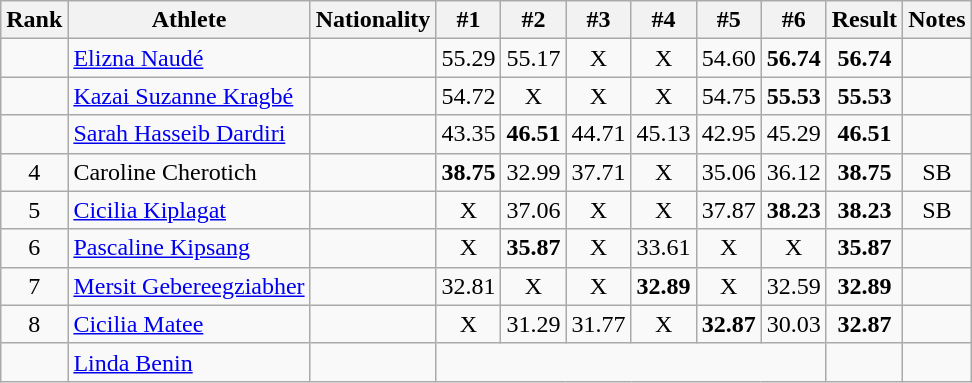<table class="wikitable sortable" style="text-align:center">
<tr>
<th>Rank</th>
<th>Athlete</th>
<th>Nationality</th>
<th>#1</th>
<th>#2</th>
<th>#3</th>
<th>#4</th>
<th>#5</th>
<th>#6</th>
<th>Result</th>
<th>Notes</th>
</tr>
<tr>
<td></td>
<td align=left><a href='#'>Elizna Naudé</a></td>
<td align=left></td>
<td>55.29</td>
<td>55.17</td>
<td>X</td>
<td>X</td>
<td>54.60</td>
<td><strong>56.74</strong></td>
<td><strong>56.74</strong></td>
<td></td>
</tr>
<tr>
<td></td>
<td align=left><a href='#'>Kazai Suzanne Kragbé</a></td>
<td align=left></td>
<td>54.72</td>
<td>X</td>
<td>X</td>
<td>X</td>
<td>54.75</td>
<td><strong>55.53</strong></td>
<td><strong>55.53</strong></td>
<td></td>
</tr>
<tr>
<td></td>
<td align=left><a href='#'>Sarah Hasseib Dardiri</a></td>
<td align=left></td>
<td>43.35</td>
<td><strong>46.51</strong></td>
<td>44.71</td>
<td>45.13</td>
<td>42.95</td>
<td>45.29</td>
<td><strong>46.51</strong></td>
<td></td>
</tr>
<tr>
<td>4</td>
<td align=left>Caroline Cherotich</td>
<td align=left></td>
<td><strong>38.75</strong></td>
<td>32.99</td>
<td>37.71</td>
<td>X</td>
<td>35.06</td>
<td>36.12</td>
<td><strong>38.75</strong></td>
<td>SB</td>
</tr>
<tr>
<td>5</td>
<td align=left><a href='#'>Cicilia Kiplagat</a></td>
<td align=left></td>
<td>X</td>
<td>37.06</td>
<td>X</td>
<td>X</td>
<td>37.87</td>
<td><strong>38.23</strong></td>
<td><strong>38.23</strong></td>
<td>SB</td>
</tr>
<tr>
<td>6</td>
<td align=left><a href='#'>Pascaline Kipsang</a></td>
<td align=left></td>
<td>X</td>
<td><strong>35.87</strong></td>
<td>X</td>
<td>33.61</td>
<td>X</td>
<td>X</td>
<td><strong>35.87</strong></td>
<td></td>
</tr>
<tr>
<td>7</td>
<td align=left><a href='#'>Mersit Gebereegziabher</a></td>
<td align=left></td>
<td>32.81</td>
<td>X</td>
<td>X</td>
<td><strong>32.89</strong></td>
<td>X</td>
<td>32.59</td>
<td><strong>32.89</strong></td>
<td></td>
</tr>
<tr>
<td>8</td>
<td align=left><a href='#'>Cicilia Matee</a></td>
<td align=left></td>
<td>X</td>
<td>31.29</td>
<td>31.77</td>
<td>X</td>
<td><strong>32.87</strong></td>
<td>30.03</td>
<td><strong>32.87</strong></td>
<td></td>
</tr>
<tr>
<td></td>
<td align=left><a href='#'>Linda Benin</a></td>
<td align=left></td>
<td colspan=6></td>
<td><strong></strong></td>
<td></td>
</tr>
</table>
